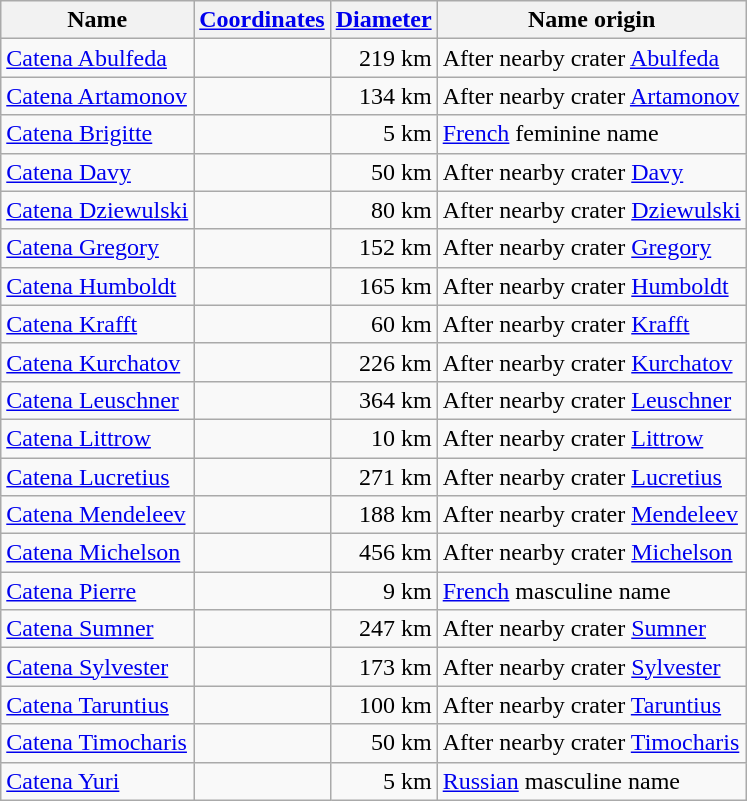<table class="wikitable sortable">
<tr>
<th>Name</th>
<th><a href='#'>Coordinates</a></th>
<th><a href='#'>Diameter</a></th>
<th>Name origin</th>
</tr>
<tr>
<td><a href='#'>Catena Abulfeda</a></td>
<td></td>
<td align="right">219 km</td>
<td>After nearby crater <a href='#'>Abulfeda</a></td>
</tr>
<tr>
<td><a href='#'>Catena Artamonov</a></td>
<td></td>
<td align="right">134 km</td>
<td>After nearby crater <a href='#'>Artamonov</a></td>
</tr>
<tr>
<td><a href='#'>Catena Brigitte</a></td>
<td></td>
<td align="right">5 km</td>
<td><a href='#'>French</a> feminine name</td>
</tr>
<tr>
<td><a href='#'>Catena Davy</a></td>
<td></td>
<td align="right">50 km</td>
<td>After nearby crater <a href='#'>Davy</a></td>
</tr>
<tr>
<td><a href='#'>Catena Dziewulski</a></td>
<td></td>
<td align="right">80 km</td>
<td>After nearby crater <a href='#'>Dziewulski</a></td>
</tr>
<tr>
<td><a href='#'>Catena Gregory</a></td>
<td></td>
<td align="right">152 km</td>
<td>After nearby crater <a href='#'>Gregory</a></td>
</tr>
<tr>
<td><a href='#'>Catena Humboldt</a></td>
<td></td>
<td align="right">165 km</td>
<td>After nearby crater <a href='#'>Humboldt</a></td>
</tr>
<tr>
<td><a href='#'>Catena Krafft</a></td>
<td></td>
<td align="right">60 km</td>
<td>After nearby crater <a href='#'>Krafft</a></td>
</tr>
<tr>
<td><a href='#'>Catena Kurchatov</a></td>
<td></td>
<td align="right">226 km</td>
<td>After nearby crater <a href='#'>Kurchatov</a></td>
</tr>
<tr>
<td><a href='#'>Catena Leuschner</a></td>
<td></td>
<td align="right">364 km</td>
<td>After nearby crater <a href='#'>Leuschner</a></td>
</tr>
<tr>
<td><a href='#'>Catena Littrow</a></td>
<td></td>
<td align="right">10 km</td>
<td>After nearby crater <a href='#'>Littrow</a></td>
</tr>
<tr>
<td><a href='#'>Catena Lucretius</a></td>
<td></td>
<td align="right">271 km</td>
<td>After nearby crater <a href='#'>Lucretius</a></td>
</tr>
<tr>
<td><a href='#'>Catena Mendeleev</a></td>
<td></td>
<td align="right">188 km</td>
<td>After nearby crater <a href='#'>Mendeleev</a></td>
</tr>
<tr>
<td><a href='#'>Catena Michelson</a></td>
<td></td>
<td align="right">456 km</td>
<td>After nearby crater <a href='#'>Michelson</a></td>
</tr>
<tr>
<td><a href='#'>Catena Pierre</a></td>
<td></td>
<td align="right">9 km</td>
<td><a href='#'>French</a> masculine name</td>
</tr>
<tr>
<td><a href='#'>Catena Sumner</a></td>
<td></td>
<td align="right">247 km</td>
<td>After nearby crater <a href='#'>Sumner</a></td>
</tr>
<tr>
<td><a href='#'>Catena Sylvester</a></td>
<td></td>
<td align="right">173 km</td>
<td>After nearby crater <a href='#'>Sylvester</a></td>
</tr>
<tr>
<td><a href='#'>Catena Taruntius</a></td>
<td></td>
<td align="right">100 km</td>
<td>After nearby crater <a href='#'>Taruntius</a></td>
</tr>
<tr>
<td><a href='#'>Catena Timocharis</a></td>
<td></td>
<td align="right">50 km</td>
<td>After nearby crater <a href='#'>Timocharis</a></td>
</tr>
<tr>
<td><a href='#'>Catena Yuri</a></td>
<td></td>
<td align="right">5 km</td>
<td><a href='#'>Russian</a> masculine name</td>
</tr>
</table>
